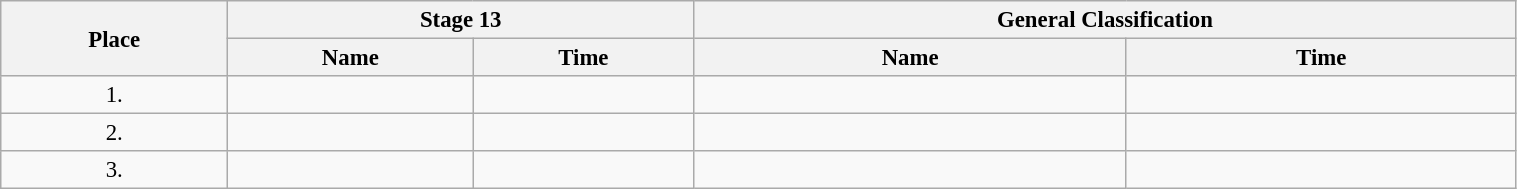<table class=wikitable style="font-size:95%" width="80%">
<tr>
<th rowspan="2">Place</th>
<th colspan="2">Stage 13</th>
<th colspan="2">General Classification</th>
</tr>
<tr>
<th>Name</th>
<th>Time</th>
<th>Name</th>
<th>Time</th>
</tr>
<tr>
<td align="center">1.</td>
<td></td>
<td></td>
<td></td>
<td></td>
</tr>
<tr>
<td align="center">2.</td>
<td></td>
<td></td>
<td></td>
<td></td>
</tr>
<tr>
<td align="center">3.</td>
<td></td>
<td></td>
<td></td>
<td></td>
</tr>
</table>
